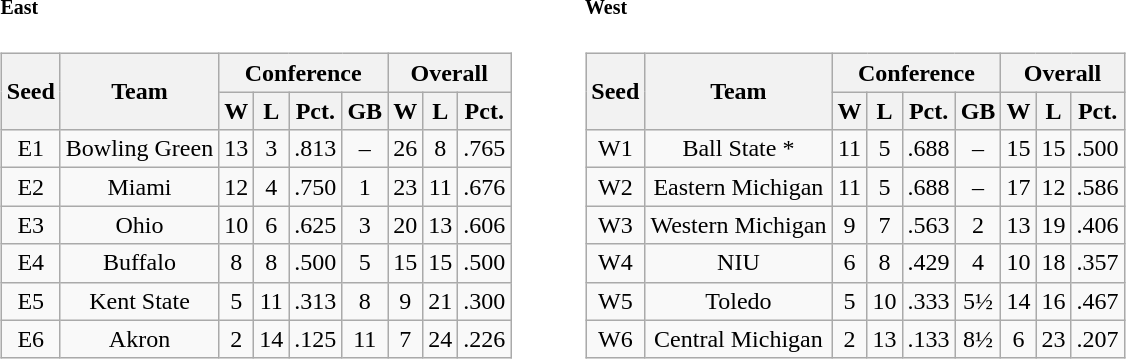<table>
<tr>
<td valign="top"><br><h5>East</h5><table class="wikitable" style="text-align:center;">
<tr>
<th rowspan=2>Seed</th>
<th rowspan=2>Team</th>
<th colspan=4>Conference</th>
<th colspan=3>Overall</th>
</tr>
<tr>
<th>W</th>
<th>L</th>
<th>Pct.</th>
<th>GB</th>
<th>W</th>
<th>L</th>
<th>Pct.</th>
</tr>
<tr>
<td>E1</td>
<td>Bowling Green</td>
<td>13</td>
<td>3</td>
<td>.813</td>
<td>–</td>
<td>26</td>
<td>8</td>
<td>.765</td>
</tr>
<tr>
<td>E2</td>
<td>Miami</td>
<td>12</td>
<td>4</td>
<td>.750</td>
<td>1</td>
<td>23</td>
<td>11</td>
<td>.676</td>
</tr>
<tr>
<td>E3</td>
<td>Ohio</td>
<td>10</td>
<td>6</td>
<td>.625</td>
<td>3</td>
<td>20</td>
<td>13</td>
<td>.606</td>
</tr>
<tr>
<td>E4</td>
<td>Buffalo</td>
<td>8</td>
<td>8</td>
<td>.500</td>
<td>5</td>
<td>15</td>
<td>15</td>
<td>.500</td>
</tr>
<tr>
<td>E5</td>
<td>Kent State</td>
<td>5</td>
<td>11</td>
<td>.313</td>
<td>8</td>
<td>9</td>
<td>21</td>
<td>.300</td>
</tr>
<tr>
<td>E6</td>
<td>Akron</td>
<td>2</td>
<td>14</td>
<td>.125</td>
<td>11</td>
<td>7</td>
<td>24</td>
<td>.226</td>
</tr>
</table>
</td>
<td width="25"></td>
<td valign="top"><br><h5>West</h5><table class="wikitable" style="text-align:center;">
<tr>
<th rowspan=2>Seed</th>
<th rowspan=2>Team</th>
<th colspan=4>Conference</th>
<th colspan=3>Overall</th>
</tr>
<tr>
<th>W</th>
<th>L</th>
<th>Pct.</th>
<th>GB</th>
<th>W</th>
<th>L</th>
<th>Pct.</th>
</tr>
<tr>
<td>W1</td>
<td>Ball State *</td>
<td>11</td>
<td>5</td>
<td>.688</td>
<td>–</td>
<td>15</td>
<td>15</td>
<td>.500</td>
</tr>
<tr>
<td>W2</td>
<td>Eastern Michigan</td>
<td>11</td>
<td>5</td>
<td>.688</td>
<td>–</td>
<td>17</td>
<td>12</td>
<td>.586</td>
</tr>
<tr>
<td>W3</td>
<td>Western Michigan</td>
<td>9</td>
<td>7</td>
<td>.563</td>
<td>2</td>
<td>13</td>
<td>19</td>
<td>.406</td>
</tr>
<tr>
<td>W4</td>
<td>NIU</td>
<td>6</td>
<td>8</td>
<td>.429</td>
<td>4</td>
<td>10</td>
<td>18</td>
<td>.357</td>
</tr>
<tr>
<td>W5</td>
<td>Toledo</td>
<td>5</td>
<td>10</td>
<td>.333</td>
<td>5½</td>
<td>14</td>
<td>16</td>
<td>.467</td>
</tr>
<tr>
<td>W6</td>
<td>Central Michigan</td>
<td>2</td>
<td>13</td>
<td>.133</td>
<td>8½</td>
<td>6</td>
<td>23</td>
<td>.207</td>
</tr>
</table>
</td>
</tr>
</table>
